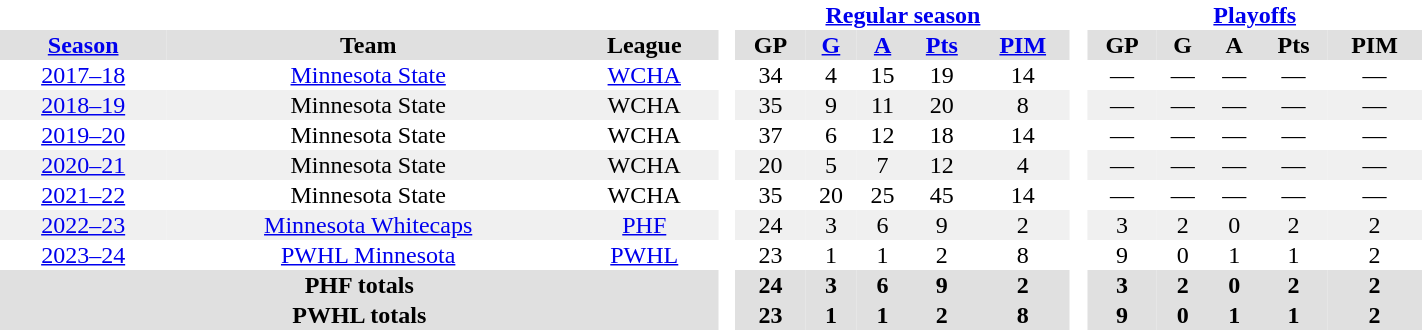<table border="0" cellpadding="1" cellspacing="0" width="75%" style="text-align:center">
<tr>
<th colspan="3" bgcolor="#ffffff"> </th>
<th rowspan="99" bgcolor="#ffffff"> </th>
<th colspan="5"><a href='#'>Regular season</a></th>
<th rowspan="99" bgcolor="#ffffff"> </th>
<th colspan="5"><a href='#'>Playoffs</a></th>
</tr>
<tr bgcolor="#e0e0e0">
<th><a href='#'>Season</a></th>
<th>Team</th>
<th>League</th>
<th>GP</th>
<th><a href='#'>G</a></th>
<th><a href='#'>A</a></th>
<th><a href='#'>Pts</a></th>
<th><a href='#'>PIM</a></th>
<th>GP</th>
<th>G</th>
<th>A</th>
<th>Pts</th>
<th>PIM</th>
</tr>
<tr>
<td><a href='#'>2017–18</a></td>
<td><a href='#'>Minnesota State</a></td>
<td><a href='#'>WCHA</a></td>
<td>34</td>
<td>4</td>
<td>15</td>
<td>19</td>
<td>14</td>
<td>—</td>
<td>—</td>
<td>—</td>
<td>—</td>
<td>—</td>
</tr>
<tr bgcolor="#f0f0f0">
<td><a href='#'>2018–19</a></td>
<td>Minnesota State</td>
<td>WCHA</td>
<td>35</td>
<td>9</td>
<td>11</td>
<td>20</td>
<td>8</td>
<td>—</td>
<td>—</td>
<td>—</td>
<td>—</td>
<td>—</td>
</tr>
<tr>
<td><a href='#'>2019–20</a></td>
<td>Minnesota State</td>
<td>WCHA</td>
<td>37</td>
<td>6</td>
<td>12</td>
<td>18</td>
<td>14</td>
<td>—</td>
<td>—</td>
<td>—</td>
<td>—</td>
<td>—</td>
</tr>
<tr bgcolor="#f0f0f0">
<td><a href='#'>2020–21</a></td>
<td>Minnesota State</td>
<td>WCHA</td>
<td>20</td>
<td>5</td>
<td>7</td>
<td>12</td>
<td>4</td>
<td>—</td>
<td>—</td>
<td>—</td>
<td>—</td>
<td>—</td>
</tr>
<tr>
<td><a href='#'>2021–22</a></td>
<td>Minnesota State</td>
<td>WCHA</td>
<td>35</td>
<td>20</td>
<td>25</td>
<td>45</td>
<td>14</td>
<td>—</td>
<td>—</td>
<td>—</td>
<td>—</td>
<td>—</td>
</tr>
<tr bgcolor="#f0f0f0">
<td><a href='#'>2022–23</a></td>
<td><a href='#'>Minnesota Whitecaps</a></td>
<td><a href='#'>PHF</a></td>
<td>24</td>
<td>3</td>
<td>6</td>
<td>9</td>
<td>2</td>
<td>3</td>
<td>2</td>
<td>0</td>
<td>2</td>
<td>2</td>
</tr>
<tr>
<td><a href='#'>2023–24</a></td>
<td><a href='#'>PWHL Minnesota</a></td>
<td><a href='#'>PWHL</a></td>
<td>23</td>
<td>1</td>
<td>1</td>
<td>2</td>
<td>8</td>
<td>9</td>
<td>0</td>
<td>1</td>
<td>1</td>
<td>2</td>
</tr>
<tr bgcolor="#e0e0e0">
<th colspan="3">PHF totals</th>
<th>24</th>
<th>3</th>
<th>6</th>
<th>9</th>
<th>2</th>
<th>3</th>
<th>2</th>
<th>0</th>
<th>2</th>
<th>2</th>
</tr>
<tr bgcolor="#e0e0e0">
<th colspan="3">PWHL totals</th>
<th>23</th>
<th>1</th>
<th>1</th>
<th>2</th>
<th>8</th>
<th>9</th>
<th>0</th>
<th>1</th>
<th>1</th>
<th>2</th>
</tr>
</table>
